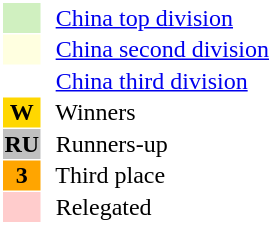<table style="border: 1px solid #ffffff; background-color: #ffffff" cellspacing="1" cellpadding="1">
<tr>
<td bgcolor="#D0F0C0" width="20"></td>
<td bgcolor="#ffffff" align="left">  <a href='#'>China top division</a></td>
</tr>
<tr>
<td bgcolor="#FFFFE0" width="20"></td>
<td bgcolor="#ffffff" align="left">  <a href='#'>China second division</a></td>
</tr>
<tr>
<th bgcolor="#ffffff" width="20"></th>
<td bgcolor="#ffffff" align="left">  <a href='#'>China third division</a></td>
</tr>
<tr>
<th bgcolor="#FFD700" width="20">W</th>
<td bgcolor="#ffffff" align="left">  Winners</td>
</tr>
<tr>
<th bgcolor="#C0C0C0" width="20">RU</th>
<td bgcolor="#ffffff" align="left">  Runners-up</td>
</tr>
<tr>
<th bgcolor="#FFA500" width="20">3</th>
<td bgcolor="#ffffff" align="left">  Third place</td>
</tr>
<tr>
<th bgcolor="#ffcccc" width="20"></th>
<td bgcolor="#ffffff" align="left">  Relegated</td>
</tr>
</table>
